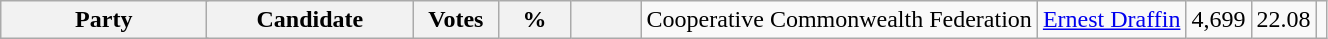<table class="wikitable">
<tr>
<th colspan="2" style="width: 130px">Party</th>
<th style="width: 130px">Candidate</th>
<th style="width: 50px">Votes</th>
<th style="width: 40px">%</th>
<th style="width: 40px"><br>


</th>
<td>Cooperative Commonwealth Federation</td>
<td><a href='#'>Ernest Draffin</a></td>
<td align="right">4,699</td>
<td align="right">22.08</td>
<td align="right"></td>
</tr>
</table>
